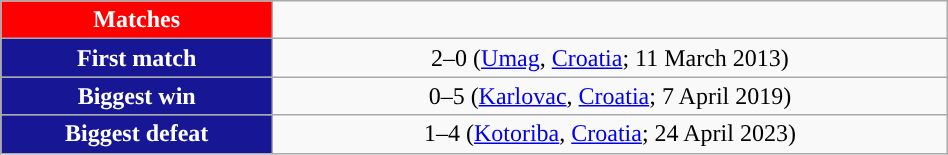<table class="wikitable collapsible" style="width:50%;text-align:center">
<tr>
<th style="background:#ff0000; color:white; "><strong>Matches</strong></th>
</tr>
<tr>
<th style="background:#171796; color:white; ">First match</th>
<td> 2–0 (<a href='#'>Umag</a>, <a href='#'>Croatia</a>; 11 March 2013)</td>
</tr>
<tr>
<th style="background:#171796; color:white; ">Biggest win</th>
<td> 0–5 (<a href='#'>Karlovac</a>, <a href='#'>Croatia</a>; 7 April 2019)</td>
</tr>
<tr>
<th style="background:#171796; color:white; ">Biggest defeat</th>
<td> 1–4 (<a href='#'>Kotoriba</a>, <a href='#'>Croatia</a>; 24 April 2023)</td>
</tr>
</table>
